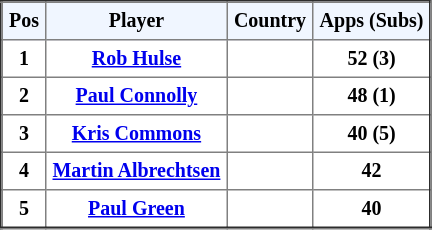<table border="2" cellpadding="4" style="border-collapse:collapse; text-align:center; font-size:smaller;">
<tr style="background:#f0f6ff;">
<th><strong>Pos</strong></th>
<th><strong>Player</strong></th>
<th><strong>Country</strong></th>
<th><strong>Apps (Subs)</strong></th>
</tr>
<tr bgcolor="">
<th>1</th>
<th><a href='#'>Rob Hulse</a></th>
<th></th>
<th>52 (3)</th>
</tr>
<tr bgcolor="">
<th>2</th>
<th><a href='#'>Paul Connolly</a></th>
<th></th>
<th>48 (1)</th>
</tr>
<tr bgcolor="">
<th>3</th>
<th><a href='#'>Kris Commons</a></th>
<th></th>
<th>40 (5)</th>
</tr>
<tr bgcolor="">
<th>4</th>
<th><a href='#'>Martin Albrechtsen</a></th>
<th></th>
<th>42</th>
</tr>
<tr bgcolor="">
<th>5</th>
<th><a href='#'>Paul Green</a></th>
<th></th>
<th>40</th>
</tr>
</table>
